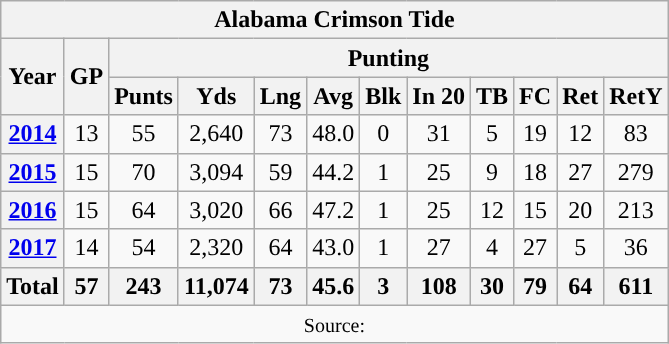<table class="wikitable" style="text-align: center;">
<tr>
<th colspan="12"><strong>Alabama Crimson Tide</strong></th>
</tr>
<tr>
<th rowspan="2">Year</th>
<th rowspan="2">GP</th>
<th colspan="15">Punting</th>
</tr>
<tr>
<th>Punts</th>
<th>Yds</th>
<th>Lng</th>
<th>Avg</th>
<th>Blk</th>
<th>In 20</th>
<th>TB</th>
<th>FC</th>
<th>Ret</th>
<th>RetY</th>
</tr>
<tr>
<th><a href='#'>2014</a></th>
<td>13</td>
<td>55</td>
<td>2,640</td>
<td>73</td>
<td>48.0</td>
<td>0</td>
<td>31</td>
<td>5</td>
<td>19</td>
<td>12</td>
<td>83</td>
</tr>
<tr>
<th><a href='#'>2015</a></th>
<td>15</td>
<td>70</td>
<td>3,094</td>
<td>59</td>
<td>44.2</td>
<td>1</td>
<td>25</td>
<td>9</td>
<td>18</td>
<td>27</td>
<td>279</td>
</tr>
<tr>
<th><a href='#'>2016</a></th>
<td>15</td>
<td>64</td>
<td>3,020</td>
<td>66</td>
<td>47.2</td>
<td>1</td>
<td>25</td>
<td>12</td>
<td>15</td>
<td>20</td>
<td>213</td>
</tr>
<tr>
<th><a href='#'>2017</a></th>
<td>14</td>
<td>54</td>
<td>2,320</td>
<td>64</td>
<td>43.0</td>
<td>1</td>
<td>27</td>
<td>4</td>
<td>27</td>
<td>5</td>
<td>36</td>
</tr>
<tr>
<th>Total</th>
<th>57</th>
<th>243</th>
<th>11,074</th>
<th>73</th>
<th>45.6</th>
<th>3</th>
<th>108</th>
<th>30</th>
<th>79</th>
<th>64</th>
<th>611</th>
</tr>
<tr>
<td colspan="12"><small>Source: </small></td>
</tr>
</table>
